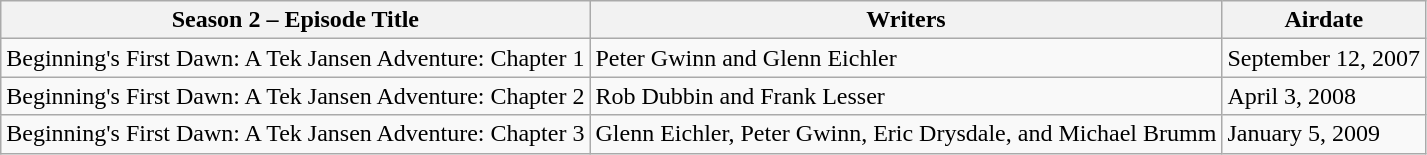<table class="wikitable">
<tr>
<th>Season 2 – Episode Title</th>
<th>Writers</th>
<th>Airdate</th>
</tr>
<tr>
<td>Beginning's First Dawn: A Tek Jansen Adventure: Chapter 1</td>
<td>Peter Gwinn and Glenn Eichler</td>
<td>September 12, 2007</td>
</tr>
<tr>
<td>Beginning's First Dawn: A Tek Jansen Adventure: Chapter 2</td>
<td>Rob Dubbin and Frank Lesser</td>
<td>April 3, 2008</td>
</tr>
<tr>
<td>Beginning's First Dawn: A Tek Jansen Adventure: Chapter 3</td>
<td>Glenn Eichler, Peter Gwinn, Eric Drysdale, and Michael Brumm</td>
<td>January 5, 2009</td>
</tr>
</table>
